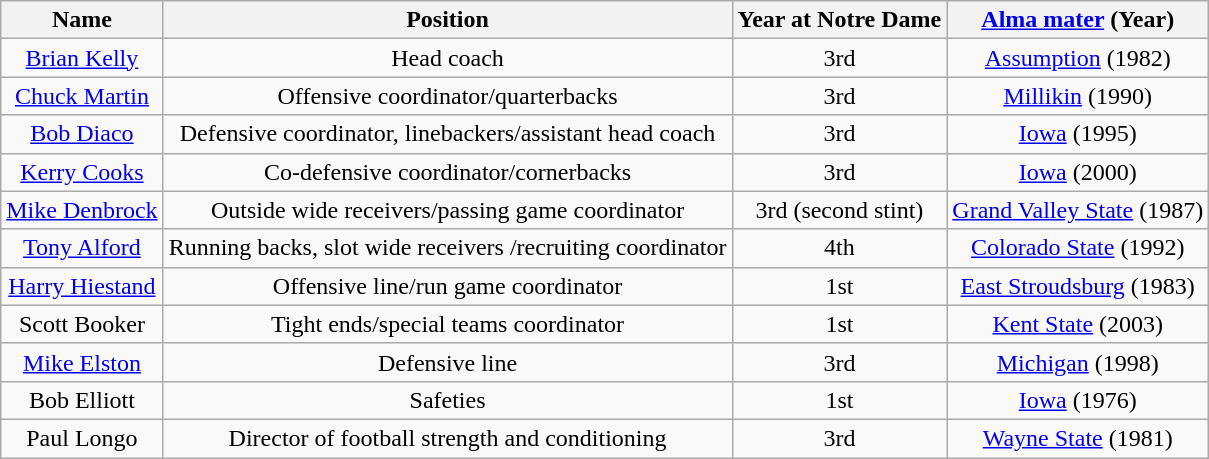<table class="wikitable">
<tr>
<th>Name</th>
<th>Position</th>
<th>Year at Notre Dame</th>
<th><a href='#'>Alma mater</a> (Year)</th>
</tr>
<tr style="text-align:center;">
<td><a href='#'>Brian Kelly</a></td>
<td>Head coach</td>
<td>3rd</td>
<td><a href='#'>Assumption</a> (1982)</td>
</tr>
<tr style="text-align:center;">
<td><a href='#'>Chuck Martin</a></td>
<td>Offensive coordinator/quarterbacks</td>
<td>3rd</td>
<td><a href='#'>Millikin</a> (1990)</td>
</tr>
<tr style="text-align:center;">
<td><a href='#'>Bob Diaco</a></td>
<td>Defensive coordinator, linebackers/assistant head coach</td>
<td>3rd</td>
<td><a href='#'>Iowa</a> (1995)</td>
</tr>
<tr style="text-align:center;">
<td><a href='#'>Kerry Cooks</a></td>
<td>Co-defensive coordinator/cornerbacks</td>
<td>3rd</td>
<td><a href='#'>Iowa</a> (2000)</td>
</tr>
<tr style="text-align:center;">
<td><a href='#'>Mike Denbrock</a></td>
<td>Outside wide receivers/passing game coordinator</td>
<td>3rd (second stint)</td>
<td><a href='#'>Grand Valley State</a> (1987)</td>
</tr>
<tr style="text-align:center;">
<td><a href='#'>Tony Alford</a></td>
<td>Running backs, slot wide receivers /recruiting coordinator</td>
<td>4th</td>
<td><a href='#'>Colorado State</a> (1992)</td>
</tr>
<tr style="text-align:center;">
<td><a href='#'>Harry Hiestand</a></td>
<td>Offensive line/run game coordinator</td>
<td>1st</td>
<td><a href='#'>East Stroudsburg</a> (1983)</td>
</tr>
<tr style="text-align:center;">
<td>Scott Booker</td>
<td>Tight ends/special teams coordinator</td>
<td>1st</td>
<td><a href='#'>Kent State</a> (2003)</td>
</tr>
<tr style="text-align:center;">
<td><a href='#'>Mike Elston</a></td>
<td>Defensive line</td>
<td>3rd</td>
<td><a href='#'>Michigan</a> (1998)</td>
</tr>
<tr style="text-align:center;">
<td>Bob Elliott</td>
<td>Safeties</td>
<td>1st</td>
<td><a href='#'>Iowa</a> (1976)</td>
</tr>
<tr style="text-align:center;">
<td>Paul Longo</td>
<td>Director of football strength and conditioning</td>
<td>3rd</td>
<td><a href='#'>Wayne State</a> (1981)</td>
</tr>
</table>
